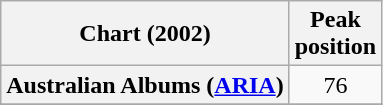<table class="wikitable sortable plainrowheaders" style="text-align:center">
<tr>
<th scope="col">Chart (2002)</th>
<th scope="col">Peak<br> position</th>
</tr>
<tr>
<th scope="row">Australian Albums (<a href='#'>ARIA</a>)</th>
<td>76</td>
</tr>
<tr>
</tr>
<tr>
</tr>
<tr>
</tr>
<tr>
</tr>
<tr>
</tr>
<tr>
</tr>
<tr>
</tr>
</table>
